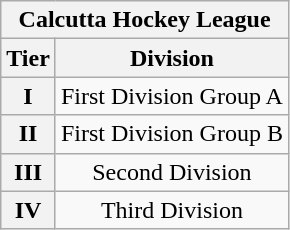<table class="wikitable" style="text-align:center;">
<tr>
<th colspan="2">Calcutta Hockey League</th>
</tr>
<tr>
<th>Tier</th>
<th>Division</th>
</tr>
<tr>
<th>I</th>
<td>First Division Group A</td>
</tr>
<tr>
<th>II</th>
<td>First Division Group B</td>
</tr>
<tr>
<th>III</th>
<td>Second Division</td>
</tr>
<tr>
<th>IV</th>
<td>Third Division</td>
</tr>
</table>
